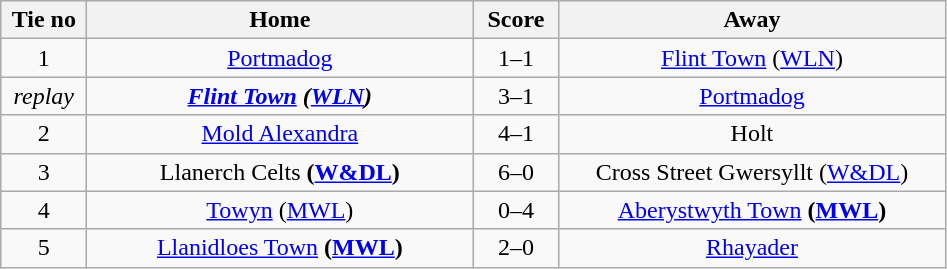<table class="wikitable" style="text-align:center">
<tr>
<th width=50>Tie no</th>
<th width=250>Home</th>
<th width=50>Score</th>
<th width=250>Away</th>
</tr>
<tr>
<td>1</td>
<td><a href='#'>Portmadog</a></td>
<td>1–1</td>
<td><a href='#'>Flint Town</a> (<a href='#'>WLN</a>)</td>
</tr>
<tr>
<td><em>replay</em></td>
<td><strong><em><a href='#'>Flint Town</a><strong> (<a href='#'>WLN</a>)<em></td>
<td></em>3–1<em></td>
<td></em><a href='#'>Portmadog</a><em></td>
</tr>
<tr>
<td>2</td>
<td></strong><a href='#'>Mold Alexandra</a><strong></td>
<td>4–1</td>
<td>Holt</td>
</tr>
<tr>
<td>3</td>
<td></strong>Llanerch Celts<strong> (<a href='#'>W&DL</a>)</td>
<td>6–0</td>
<td>Cross Street Gwersyllt (<a href='#'>W&DL</a>)</td>
</tr>
<tr>
<td>4</td>
<td><a href='#'>Towyn</a> (<a href='#'>MWL</a>)</td>
<td>0–4</td>
<td></strong><a href='#'>Aberystwyth Town</a><strong> (<a href='#'>MWL</a>)</td>
</tr>
<tr>
<td>5</td>
<td></strong><a href='#'>Llanidloes Town</a><strong> (<a href='#'>MWL</a>)</td>
<td>2–0</td>
<td><a href='#'>Rhayader</a></td>
</tr>
</table>
